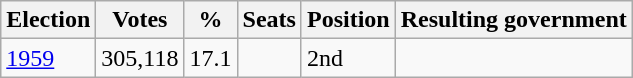<table class="wikitable">
<tr>
<th>Election</th>
<th>Votes</th>
<th>%</th>
<th>Seats</th>
<th>Position</th>
<th>Resulting government</th>
</tr>
<tr>
<td><a href='#'>1959</a></td>
<td>305,118</td>
<td>17.1</td>
<td></td>
<td>2nd</td>
<td></td>
</tr>
</table>
